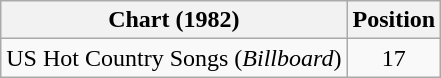<table class="wikitable">
<tr>
<th>Chart (1982)</th>
<th>Position</th>
</tr>
<tr>
<td>US Hot Country Songs (<em>Billboard</em>)</td>
<td align="center">17</td>
</tr>
</table>
